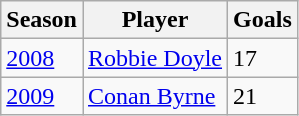<table class="wikitable">
<tr>
<th>Season</th>
<th>Player</th>
<th>Goals</th>
</tr>
<tr>
<td><a href='#'>2008</a></td>
<td> <a href='#'>Robbie Doyle</a></td>
<td>17</td>
</tr>
<tr>
<td><a href='#'>2009</a></td>
<td> <a href='#'>Conan Byrne</a></td>
<td>21</td>
</tr>
</table>
